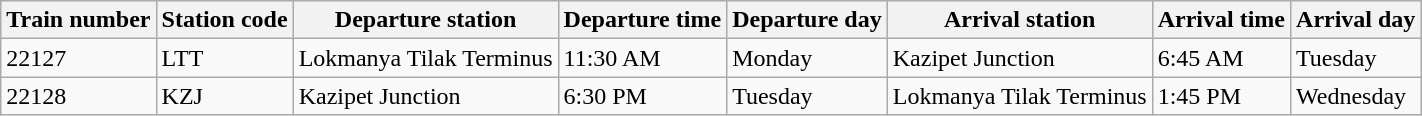<table class="wikitable">
<tr>
<th>Train number</th>
<th>Station code</th>
<th>Departure station</th>
<th>Departure time</th>
<th>Departure day</th>
<th>Arrival station</th>
<th>Arrival time</th>
<th>Arrival day</th>
</tr>
<tr>
<td>22127</td>
<td>LTT</td>
<td>Lokmanya Tilak Terminus</td>
<td>11:30 AM</td>
<td>Monday</td>
<td>Kazipet Junction</td>
<td>6:45 AM</td>
<td>Tuesday</td>
</tr>
<tr>
<td>22128</td>
<td>KZJ</td>
<td>Kazipet Junction</td>
<td>6:30 PM</td>
<td>Tuesday</td>
<td>Lokmanya Tilak Terminus</td>
<td>1:45 PM</td>
<td>Wednesday</td>
</tr>
</table>
